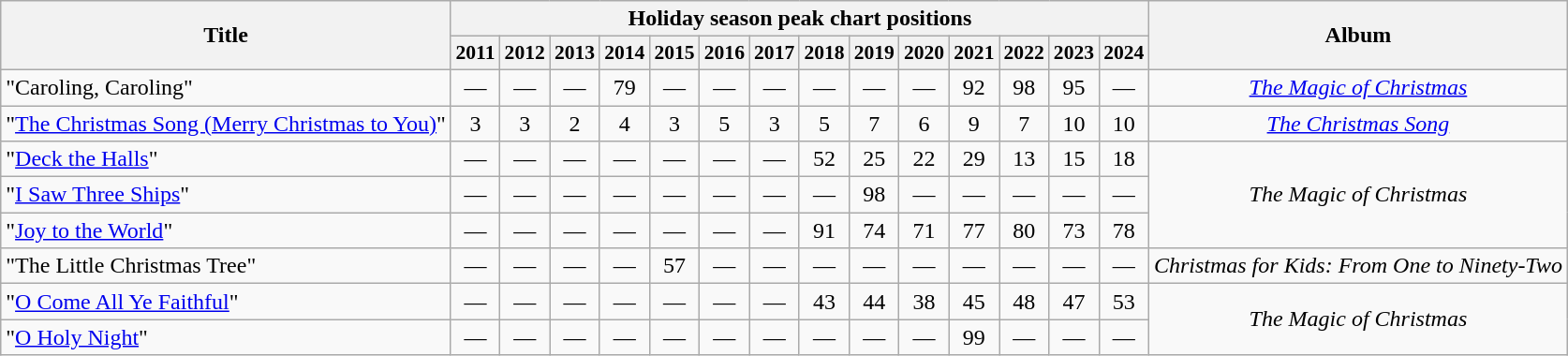<table class = "wikitable" style = text-align:center;>
<tr>
<th rowspan = "2">Title</th>
<th colspan = "14">Holiday season peak chart positions</th>
<th rowspan = "2">Album</th>
</tr>
<tr style = "width:3em;font-size:90%;">
<th align = center>2011</th>
<th align = center>2012</th>
<th align = center>2013</th>
<th align = center>2014</th>
<th align = center>2015</th>
<th align = center>2016</th>
<th align = center>2017</th>
<th align = center>2018</th>
<th align = center>2019</th>
<th align = center>2020</th>
<th align = center>2021</th>
<th align = center>2022</th>
<th align = center>2023</th>
<th align = center>2024</th>
</tr>
<tr>
<td align = left>"Caroling, Caroling"</td>
<td>—</td>
<td>—</td>
<td>—</td>
<td>79</td>
<td>—</td>
<td>—</td>
<td>—</td>
<td>—</td>
<td>—</td>
<td>—</td>
<td>92</td>
<td>98</td>
<td>95</td>
<td>—</td>
<td align = center><em><a href='#'>The Magic of Christmas</a></em></td>
</tr>
<tr>
<td align = left>"<a href='#'>The Christmas Song (Merry Christmas to You)</a>"</td>
<td>3</td>
<td>3</td>
<td>2</td>
<td>4</td>
<td>3</td>
<td>5</td>
<td>3</td>
<td>5</td>
<td>7</td>
<td>6</td>
<td>9</td>
<td>7</td>
<td>10</td>
<td>10</td>
<td align = center><em><a href='#'>The Christmas Song</a></em></td>
</tr>
<tr>
<td align = left>"<a href='#'>Deck the Halls</a>"</td>
<td>—</td>
<td>—</td>
<td>—</td>
<td>—</td>
<td>—</td>
<td>—</td>
<td>—</td>
<td>52</td>
<td>25</td>
<td>22</td>
<td>29</td>
<td>13</td>
<td>15</td>
<td>18</td>
<td rowspan = "3" align = center><em>The Magic of Christmas</em></td>
</tr>
<tr>
<td align = left>"<a href='#'>I Saw Three Ships</a>"</td>
<td>—</td>
<td>—</td>
<td>—</td>
<td>—</td>
<td>—</td>
<td>—</td>
<td>—</td>
<td>—</td>
<td>98</td>
<td>—</td>
<td>—</td>
<td>—</td>
<td>—</td>
<td>—</td>
</tr>
<tr>
<td align = left>"<a href='#'>Joy to the World</a>"</td>
<td>—</td>
<td>—</td>
<td>—</td>
<td>—</td>
<td>—</td>
<td>—</td>
<td>—</td>
<td>91</td>
<td>74</td>
<td>71</td>
<td>77</td>
<td>80</td>
<td>73</td>
<td>78</td>
</tr>
<tr>
<td align = left>"The Little Christmas Tree"</td>
<td>—</td>
<td>—</td>
<td>—</td>
<td>—</td>
<td>57</td>
<td>—</td>
<td>—</td>
<td>—</td>
<td>—</td>
<td>—</td>
<td>—</td>
<td>—</td>
<td>—</td>
<td>—</td>
<td align = center><em>Christmas for Kids: From One to Ninety-Two</em></td>
</tr>
<tr>
<td align = left>"<a href='#'>O Come All Ye Faithful</a>"</td>
<td>—</td>
<td>—</td>
<td>—</td>
<td>—</td>
<td>—</td>
<td>—</td>
<td>—</td>
<td>43</td>
<td>44</td>
<td>38</td>
<td>45</td>
<td>48</td>
<td>47</td>
<td>53</td>
<td rowspan = "2" align = center><em>The Magic of Christmas</em></td>
</tr>
<tr>
<td align = left>"<a href='#'>O Holy Night</a>"</td>
<td>—</td>
<td>—</td>
<td>—</td>
<td>—</td>
<td>—</td>
<td>—</td>
<td>—</td>
<td>—</td>
<td>—</td>
<td>—</td>
<td>99</td>
<td>—</td>
<td>—</td>
<td>—</td>
</tr>
</table>
